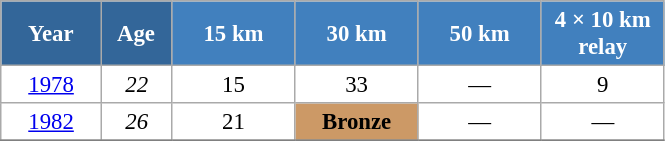<table class="wikitable" style="font-size:95%; text-align:center; border:grey solid 1px; border-collapse:collapse; background:#ffffff;">
<tr>
<th style="background-color:#369; color:white; width:60px;"> Year </th>
<th style="background-color:#369; color:white; width:40px;"> Age </th>
<th style="background-color:#4180be; color:white; width:75px;"> 15 km </th>
<th style="background-color:#4180be; color:white; width:75px;"> 30 km </th>
<th style="background-color:#4180be; color:white; width:75px;"> 50 km </th>
<th style="background-color:#4180be; color:white; width:75px;"> 4 × 10 km <br> relay </th>
</tr>
<tr>
<td><a href='#'>1978</a></td>
<td><em>22</em></td>
<td>15</td>
<td>33</td>
<td>—</td>
<td>9</td>
</tr>
<tr>
<td><a href='#'>1982</a></td>
<td><em>26</em></td>
<td>21</td>
<td bgcolor="cc9966"><strong>Bronze</strong></td>
<td>—</td>
<td>—</td>
</tr>
<tr>
</tr>
</table>
